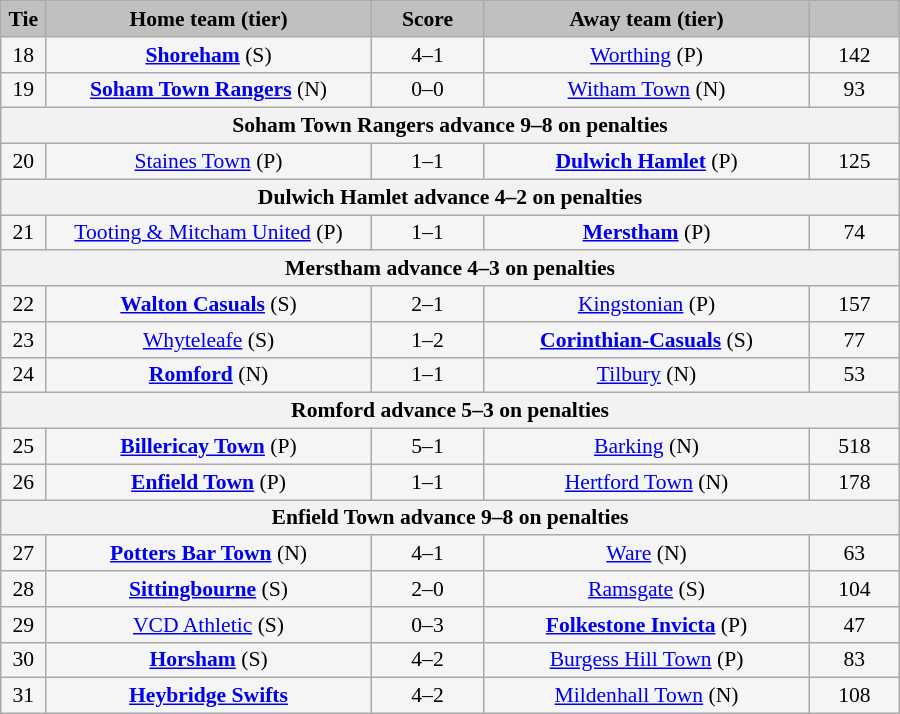<table class="wikitable" style="width: 600px; background:WhiteSmoke; text-align:center; font-size:90%">
<tr>
<td scope="col" style="width:  5.00%; background:silver;"><strong>Tie</strong></td>
<td scope="col" style="width: 36.25%; background:silver;"><strong>Home team (tier)</strong></td>
<td scope="col" style="width: 12.50%; background:silver;"><strong>Score</strong></td>
<td scope="col" style="width: 36.25%; background:silver;"><strong>Away team (tier)</strong></td>
<td scope="col" style="width: 10.00%; background:silver;"><strong></strong></td>
</tr>
<tr>
<td>18</td>
<td><strong><a href='#'>Shoreham</a></strong> (S)</td>
<td>4–1</td>
<td><a href='#'>Worthing</a> (P)</td>
<td>142</td>
</tr>
<tr>
<td>19</td>
<td><strong><a href='#'>Soham Town Rangers</a></strong> (N)</td>
<td>0–0</td>
<td><a href='#'>Witham Town</a> (N)</td>
<td>93</td>
</tr>
<tr>
<th colspan="5">Soham Town Rangers advance 9–8 on penalties</th>
</tr>
<tr>
<td>20</td>
<td><a href='#'>Staines Town</a> (P)</td>
<td>1–1</td>
<td><strong><a href='#'>Dulwich Hamlet</a></strong> (P)</td>
<td>125</td>
</tr>
<tr>
<th colspan="5">Dulwich Hamlet advance 4–2 on penalties</th>
</tr>
<tr>
<td>21</td>
<td><a href='#'>Tooting & Mitcham United</a> (P)</td>
<td>1–1</td>
<td><strong><a href='#'>Merstham</a></strong> (P)</td>
<td>74</td>
</tr>
<tr>
<th colspan="5">Merstham advance 4–3 on penalties</th>
</tr>
<tr>
<td>22</td>
<td><strong><a href='#'>Walton Casuals</a></strong> (S)</td>
<td>2–1</td>
<td><a href='#'>Kingstonian</a> (P)</td>
<td>157</td>
</tr>
<tr>
<td>23</td>
<td><a href='#'>Whyteleafe</a> (S)</td>
<td>1–2</td>
<td><strong><a href='#'>Corinthian-Casuals</a></strong> (S)</td>
<td>77</td>
</tr>
<tr>
<td>24</td>
<td><strong><a href='#'>Romford</a></strong> (N)</td>
<td>1–1</td>
<td><a href='#'>Tilbury</a> (N)</td>
<td>53</td>
</tr>
<tr>
<th colspan="5">Romford advance 5–3 on penalties</th>
</tr>
<tr>
<td>25</td>
<td><strong><a href='#'>Billericay Town</a></strong> (P)</td>
<td>5–1</td>
<td><a href='#'>Barking</a> (N)</td>
<td>518</td>
</tr>
<tr>
<td>26</td>
<td><strong><a href='#'>Enfield Town</a></strong> (P)</td>
<td>1–1</td>
<td><a href='#'>Hertford Town</a> (N)</td>
<td>178</td>
</tr>
<tr>
<th colspan="5">Enfield Town advance 9–8 on penalties</th>
</tr>
<tr>
<td>27</td>
<td><strong><a href='#'>Potters Bar Town</a></strong> (N)</td>
<td>4–1</td>
<td><a href='#'>Ware</a> (N)</td>
<td>63</td>
</tr>
<tr>
<td>28</td>
<td><strong><a href='#'>Sittingbourne</a></strong> (S)</td>
<td>2–0</td>
<td><a href='#'>Ramsgate</a> (S)</td>
<td>104</td>
</tr>
<tr>
<td>29</td>
<td><a href='#'>VCD Athletic</a> (S)</td>
<td>0–3</td>
<td><strong><a href='#'>Folkestone Invicta</a></strong> (P)</td>
<td>47</td>
</tr>
<tr>
<td>30</td>
<td><strong><a href='#'>Horsham</a></strong> (S)</td>
<td>4–2</td>
<td><a href='#'>Burgess Hill Town</a> (P)</td>
<td>83</td>
</tr>
<tr>
<td>31</td>
<td><strong><a href='#'>Heybridge Swifts</a></strong></td>
<td>4–2</td>
<td><a href='#'>Mildenhall Town</a> (N)</td>
<td>108</td>
</tr>
</table>
